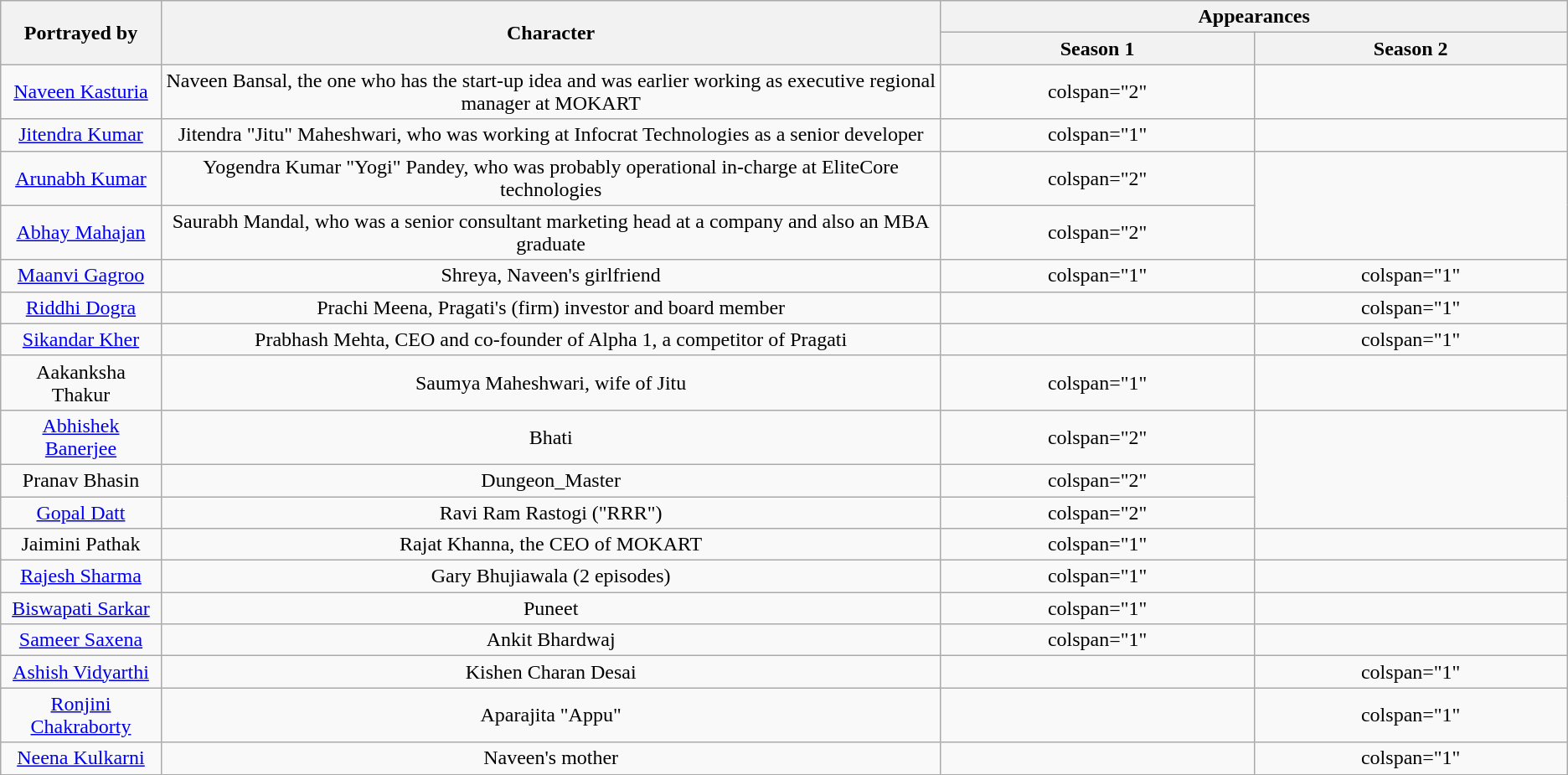<table class="wikitable" style="text-align:center; width:auto">
<tr>
<th scope="col" rowspan="2">Portrayed by</th>
<th scope="col" rowspan="2">Character</th>
<th scope="col" colspan="2">Appearances</th>
</tr>
<tr>
<th scope="col" style="width:20%;">Season 1</th>
<th scope="col" style="width:20%;">Season 2</th>
</tr>
<tr>
<td><a href='#'>Naveen Kasturia</a></td>
<td>Naveen Bansal, the one who has the start-up idea and was earlier working as executive regional manager at MOKART</td>
<td>colspan="2" </td>
</tr>
<tr>
<td><a href='#'>Jitendra Kumar</a></td>
<td>Jitendra "Jitu" Maheshwari, who was working at Infocrat Technologies as a senior developer</td>
<td>colspan="1" </td>
<td></td>
</tr>
<tr>
<td><a href='#'>Arunabh Kumar</a></td>
<td>Yogendra Kumar "Yogi" Pandey, who was probably operational in-charge at EliteCore technologies</td>
<td>colspan="2" </td>
</tr>
<tr>
<td><a href='#'>Abhay Mahajan</a></td>
<td>Saurabh Mandal, who was a senior consultant marketing head at a company and also an MBA graduate</td>
<td>colspan="2" </td>
</tr>
<tr>
<td><a href='#'>Maanvi Gagroo</a></td>
<td>Shreya, Naveen's girlfriend</td>
<td>colspan="1" </td>
<td>colspan="1" </td>
</tr>
<tr>
<td><a href='#'>Riddhi Dogra</a></td>
<td>Prachi Meena, Pragati's (firm) investor and board member</td>
<td></td>
<td>colspan="1" </td>
</tr>
<tr>
<td><a href='#'>Sikandar Kher</a></td>
<td>Prabhash Mehta, CEO and co-founder of Alpha 1, a competitor of Pragati</td>
<td></td>
<td>colspan="1" </td>
</tr>
<tr>
<td>Aakanksha Thakur</td>
<td>Saumya Maheshwari, wife of Jitu</td>
<td>colspan="1" </td>
<td></td>
</tr>
<tr>
<td><a href='#'>Abhishek Banerjee</a></td>
<td>Bhati</td>
<td>colspan="2" </td>
</tr>
<tr>
<td>Pranav Bhasin</td>
<td>Dungeon_Master</td>
<td>colspan="2" </td>
</tr>
<tr>
<td><a href='#'>Gopal Datt</a></td>
<td>Ravi Ram Rastogi ("RRR")</td>
<td>colspan="2" </td>
</tr>
<tr>
<td>Jaimini Pathak</td>
<td>Rajat Khanna, the CEO of MOKART</td>
<td>colspan="1" </td>
<td></td>
</tr>
<tr>
<td><a href='#'>Rajesh Sharma</a></td>
<td>Gary Bhujiawala (2 episodes)</td>
<td>colspan="1" </td>
<td></td>
</tr>
<tr>
<td><a href='#'>Biswapati Sarkar</a></td>
<td>Puneet</td>
<td>colspan="1" </td>
<td></td>
</tr>
<tr>
<td><a href='#'>Sameer Saxena</a></td>
<td>Ankit Bhardwaj</td>
<td>colspan="1" </td>
<td></td>
</tr>
<tr>
<td><a href='#'>Ashish Vidyarthi</a></td>
<td>Kishen Charan Desai</td>
<td></td>
<td>colspan="1" </td>
</tr>
<tr>
<td><a href='#'>Ronjini Chakraborty</a></td>
<td>Aparajita "Appu"</td>
<td></td>
<td>colspan="1" </td>
</tr>
<tr>
<td><a href='#'>Neena Kulkarni</a></td>
<td>Naveen's mother</td>
<td></td>
<td>colspan="1" </td>
</tr>
</table>
